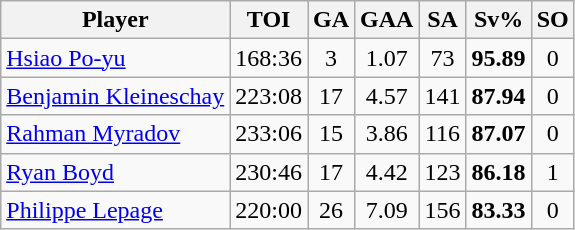<table class="wikitable sortable" style="text-align:center;">
<tr>
<th>Player</th>
<th>TOI</th>
<th>GA</th>
<th>GAA</th>
<th>SA</th>
<th>Sv%</th>
<th>SO</th>
</tr>
<tr>
<td style="text-align:left;"> <a href='#'>Hsiao Po-yu</a></td>
<td>168:36</td>
<td>3</td>
<td>1.07</td>
<td>73</td>
<td><strong>95.89</strong></td>
<td>0</td>
</tr>
<tr>
<td style="text-align:left;"> <a href='#'>Benjamin Kleineschay</a></td>
<td>223:08</td>
<td>17</td>
<td>4.57</td>
<td>141</td>
<td><strong>87.94</strong></td>
<td>0</td>
</tr>
<tr>
<td style="text-align:left;"> <a href='#'>Rahman Myradov</a></td>
<td>233:06</td>
<td>15</td>
<td>3.86</td>
<td>116</td>
<td><strong>87.07</strong></td>
<td>0</td>
</tr>
<tr>
<td style="text-align:left;"> <a href='#'>Ryan Boyd</a></td>
<td>230:46</td>
<td>17</td>
<td>4.42</td>
<td>123</td>
<td><strong>86.18</strong></td>
<td>1</td>
</tr>
<tr>
<td style="text-align:left;"> <a href='#'>Philippe Lepage</a></td>
<td>220:00</td>
<td>26</td>
<td>7.09</td>
<td>156</td>
<td><strong>83.33</strong></td>
<td>0</td>
</tr>
</table>
